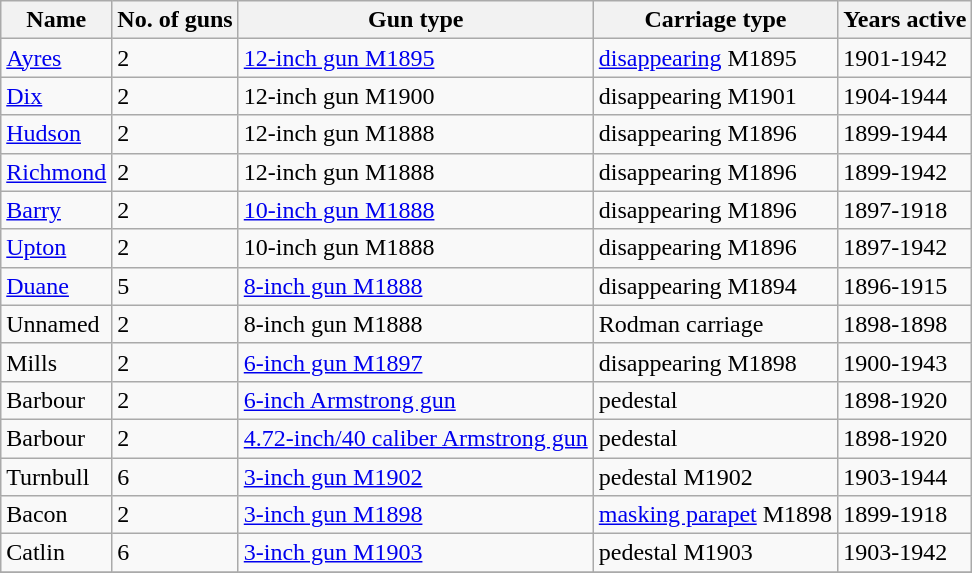<table class="wikitable">
<tr>
<th>Name</th>
<th>No. of guns</th>
<th>Gun type</th>
<th>Carriage type</th>
<th>Years active</th>
</tr>
<tr>
<td><a href='#'>Ayres</a></td>
<td>2</td>
<td><a href='#'>12-inch gun M1895</a></td>
<td><a href='#'>disappearing</a> M1895</td>
<td>1901-1942</td>
</tr>
<tr>
<td><a href='#'>Dix</a></td>
<td>2</td>
<td>12-inch gun M1900</td>
<td>disappearing M1901</td>
<td>1904-1944</td>
</tr>
<tr>
<td><a href='#'>Hudson</a></td>
<td>2</td>
<td>12-inch gun M1888</td>
<td>disappearing M1896</td>
<td>1899-1944</td>
</tr>
<tr>
<td><a href='#'>Richmond</a></td>
<td>2</td>
<td>12-inch gun M1888</td>
<td>disappearing M1896</td>
<td>1899-1942</td>
</tr>
<tr>
<td><a href='#'>Barry</a></td>
<td>2</td>
<td><a href='#'>10-inch gun M1888</a></td>
<td>disappearing M1896</td>
<td>1897-1918</td>
</tr>
<tr>
<td><a href='#'>Upton</a></td>
<td>2</td>
<td>10-inch gun M1888</td>
<td>disappearing M1896</td>
<td>1897-1942</td>
</tr>
<tr>
<td><a href='#'>Duane</a></td>
<td>5</td>
<td><a href='#'>8-inch gun M1888</a></td>
<td>disappearing M1894</td>
<td>1896-1915</td>
</tr>
<tr>
<td>Unnamed</td>
<td>2</td>
<td>8-inch gun M1888</td>
<td>Rodman carriage</td>
<td>1898-1898</td>
</tr>
<tr>
<td>Mills</td>
<td>2</td>
<td><a href='#'>6-inch gun M1897</a></td>
<td>disappearing M1898</td>
<td>1900-1943</td>
</tr>
<tr>
<td>Barbour</td>
<td>2</td>
<td><a href='#'>6-inch Armstrong gun</a></td>
<td>pedestal</td>
<td>1898-1920</td>
</tr>
<tr>
<td>Barbour</td>
<td>2</td>
<td><a href='#'>4.72-inch/40 caliber Armstrong gun</a></td>
<td>pedestal</td>
<td>1898-1920</td>
</tr>
<tr>
<td>Turnbull</td>
<td>6</td>
<td><a href='#'>3-inch gun M1902</a></td>
<td>pedestal M1902</td>
<td>1903-1944</td>
</tr>
<tr>
<td>Bacon</td>
<td>2</td>
<td><a href='#'>3-inch gun M1898</a></td>
<td><a href='#'>masking parapet</a> M1898</td>
<td>1899-1918</td>
</tr>
<tr>
<td>Catlin</td>
<td>6</td>
<td><a href='#'>3-inch gun M1903</a></td>
<td>pedestal M1903</td>
<td>1903-1942</td>
</tr>
<tr>
</tr>
</table>
